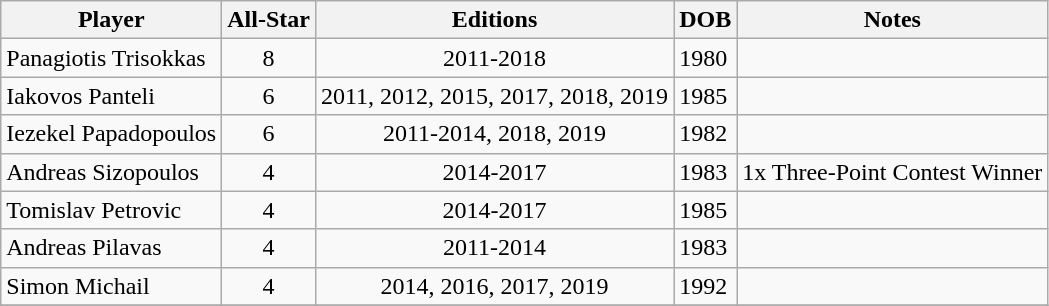<table class="wikitable sortable">
<tr>
<th>Player</th>
<th>All-Star</th>
<th>Editions</th>
<th>DOB</th>
<th>Notes</th>
</tr>
<tr>
<td> Panagiotis Trisokkas</td>
<td style="text-align:center">8</td>
<td style="text-align:center">2011-2018</td>
<td>1980</td>
<td></td>
</tr>
<tr>
<td> Iakovos Panteli</td>
<td style="text-align:center">6</td>
<td style="text-align:center">2011, 2012, 2015, 2017, 2018, 2019</td>
<td>1985</td>
<td></td>
</tr>
<tr>
<td> Iezekel Papadopoulos</td>
<td style="text-align:center">6</td>
<td style="text-align:center">2011-2014, 2018, 2019</td>
<td>1982</td>
<td></td>
</tr>
<tr>
<td> Andreas Sizopoulos</td>
<td style="text-align:center">4</td>
<td style="text-align:center">2014-2017</td>
<td>1983</td>
<td>1x Three-Point Contest Winner</td>
</tr>
<tr>
<td> Tomislav Petrovic</td>
<td style="text-align:center">4</td>
<td style="text-align:center">2014-2017</td>
<td>1985</td>
<td></td>
</tr>
<tr>
<td> Andreas Pilavas</td>
<td style="text-align:center">4</td>
<td style="text-align:center">2011-2014</td>
<td>1983</td>
<td></td>
</tr>
<tr>
<td> Simon Michail</td>
<td style="text-align:center">4</td>
<td style="text-align:center">2014, 2016, 2017, 2019</td>
<td>1992</td>
<td></td>
</tr>
<tr>
</tr>
</table>
